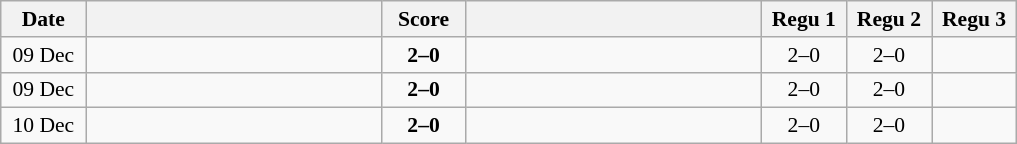<table class="wikitable" style="text-align: center; font-size:90% ">
<tr>
<th width="50">Date</th>
<th align="right" width="190"></th>
<th width="50">Score</th>
<th align="left" width="190"></th>
<th width="50">Regu 1</th>
<th width="50">Regu 2</th>
<th width="50">Regu 3</th>
</tr>
<tr>
<td>09 Dec</td>
<td align=right><strong></strong></td>
<td align=center><strong>2–0</strong></td>
<td align=left></td>
<td>2–0</td>
<td>2–0</td>
<td></td>
</tr>
<tr>
<td>09 Dec</td>
<td align=right><strong></strong></td>
<td align=center><strong>2–0</strong></td>
<td align=left></td>
<td>2–0</td>
<td>2–0</td>
<td></td>
</tr>
<tr>
<td>10 Dec</td>
<td align=right><strong></strong></td>
<td align=center><strong>2–0</strong></td>
<td align=left></td>
<td>2–0</td>
<td>2–0</td>
<td></td>
</tr>
</table>
